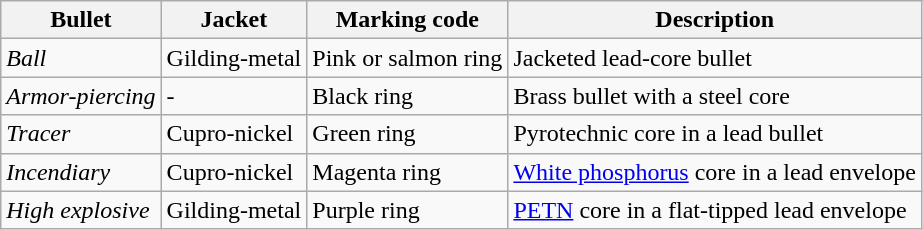<table class="wikitable">
<tr>
<th><strong>Bullet</strong></th>
<th><strong>Jacket</strong></th>
<th><strong>Marking code</strong></th>
<th><strong>Description</strong></th>
</tr>
<tr>
<td><em>Ball</em></td>
<td>Gilding-metal</td>
<td>Pink or salmon ring</td>
<td>Jacketed lead-core bullet</td>
</tr>
<tr>
<td><em>Armor-piercing</em></td>
<td>-</td>
<td>Black ring</td>
<td>Brass bullet with a steel core</td>
</tr>
<tr>
<td><em>Tracer</em></td>
<td>Cupro-nickel</td>
<td>Green ring</td>
<td>Pyrotechnic core in a lead bullet</td>
</tr>
<tr>
<td><em>Incendiary</em></td>
<td>Cupro-nickel</td>
<td>Magenta ring</td>
<td><a href='#'>White phosphorus</a> core in a lead envelope</td>
</tr>
<tr>
<td><em>High explosive</em></td>
<td>Gilding-metal</td>
<td>Purple ring</td>
<td><a href='#'>PETN</a> core in a flat-tipped lead envelope</td>
</tr>
</table>
